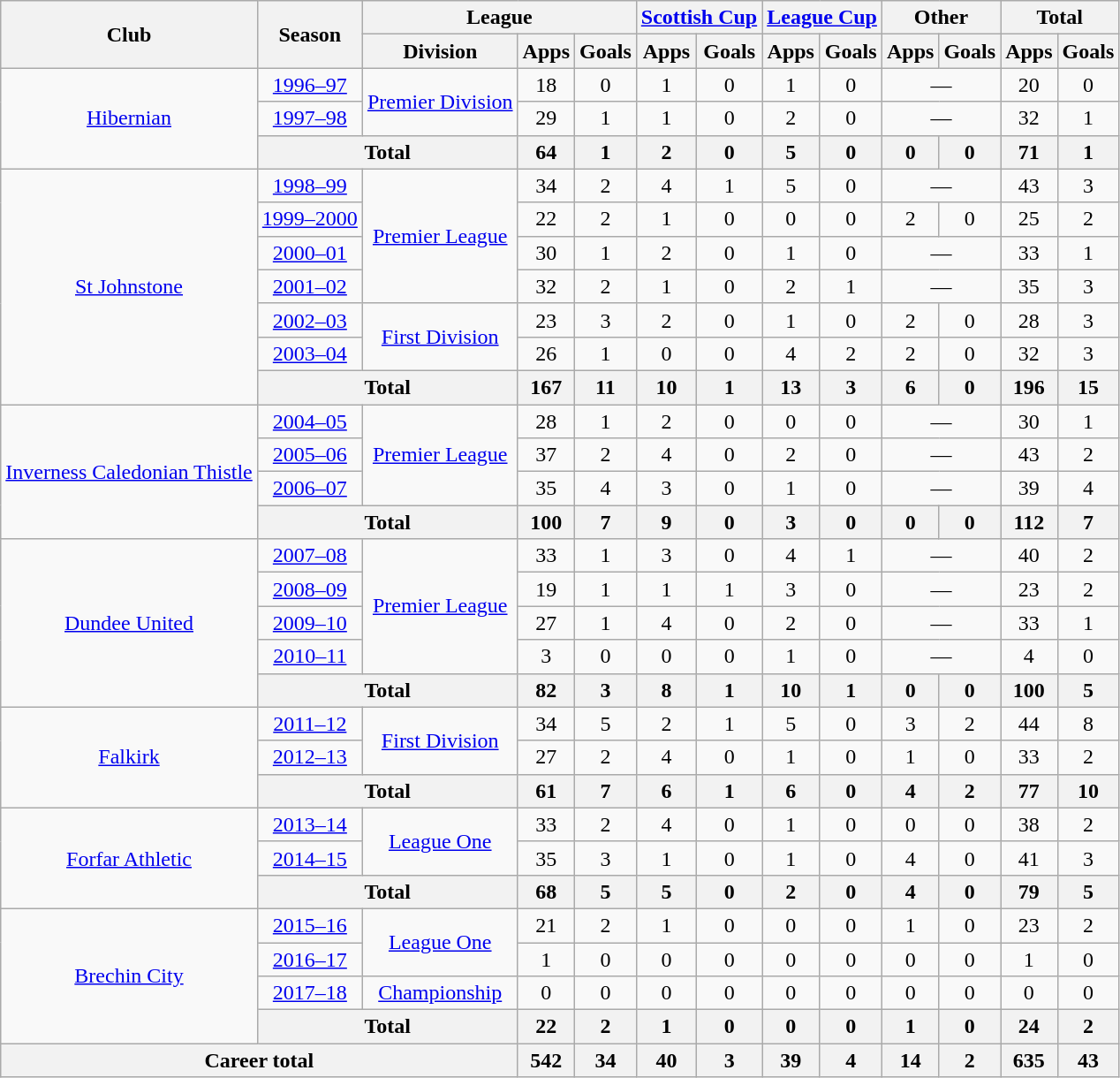<table class="wikitable" style="text-align:center">
<tr>
<th rowspan="2">Club</th>
<th rowspan="2">Season</th>
<th colspan="3">League</th>
<th colspan="2"><a href='#'>Scottish Cup</a></th>
<th colspan="2"><a href='#'>League Cup</a></th>
<th colspan="2">Other</th>
<th colspan="2">Total</th>
</tr>
<tr>
<th>Division</th>
<th>Apps</th>
<th>Goals</th>
<th>Apps</th>
<th>Goals</th>
<th>Apps</th>
<th>Goals</th>
<th>Apps</th>
<th>Goals</th>
<th>Apps</th>
<th>Goals</th>
</tr>
<tr>
<td rowspan="3"><a href='#'>Hibernian</a></td>
<td><a href='#'>1996–97</a></td>
<td rowspan="2"><a href='#'>Premier Division</a></td>
<td>18</td>
<td>0</td>
<td>1</td>
<td>0</td>
<td>1</td>
<td>0</td>
<td colspan="2">—</td>
<td>20</td>
<td>0</td>
</tr>
<tr>
<td><a href='#'>1997–98</a></td>
<td>29</td>
<td>1</td>
<td>1</td>
<td>0</td>
<td>2</td>
<td>0</td>
<td colspan="2">—</td>
<td>32</td>
<td>1</td>
</tr>
<tr>
<th colspan="2">Total</th>
<th>64</th>
<th>1</th>
<th>2</th>
<th>0</th>
<th>5</th>
<th>0</th>
<th>0</th>
<th>0</th>
<th>71</th>
<th>1</th>
</tr>
<tr>
<td rowspan="7"><a href='#'>St Johnstone</a></td>
<td><a href='#'>1998–99</a></td>
<td rowspan="4"><a href='#'>Premier League</a></td>
<td>34</td>
<td>2</td>
<td>4</td>
<td>1</td>
<td>5</td>
<td>0</td>
<td colspan="2">—</td>
<td>43</td>
<td>3</td>
</tr>
<tr>
<td><a href='#'>1999–2000</a></td>
<td>22</td>
<td>2</td>
<td>1</td>
<td>0</td>
<td>0</td>
<td>0</td>
<td>2</td>
<td>0</td>
<td>25</td>
<td>2</td>
</tr>
<tr>
<td><a href='#'>2000–01</a></td>
<td>30</td>
<td>1</td>
<td>2</td>
<td>0</td>
<td>1</td>
<td>0</td>
<td colspan="2">—</td>
<td>33</td>
<td>1</td>
</tr>
<tr>
<td><a href='#'>2001–02</a></td>
<td>32</td>
<td>2</td>
<td>1</td>
<td>0</td>
<td>2</td>
<td>1</td>
<td colspan="2">—</td>
<td>35</td>
<td>3</td>
</tr>
<tr>
<td><a href='#'>2002–03</a></td>
<td rowspan="2"><a href='#'>First Division</a></td>
<td>23</td>
<td>3</td>
<td>2</td>
<td>0</td>
<td>1</td>
<td>0</td>
<td>2</td>
<td>0</td>
<td>28</td>
<td>3</td>
</tr>
<tr>
<td><a href='#'>2003–04</a></td>
<td>26</td>
<td>1</td>
<td>0</td>
<td>0</td>
<td>4</td>
<td>2</td>
<td>2</td>
<td>0</td>
<td>32</td>
<td>3</td>
</tr>
<tr>
<th colspan="2">Total</th>
<th>167</th>
<th>11</th>
<th>10</th>
<th>1</th>
<th>13</th>
<th>3</th>
<th>6</th>
<th>0</th>
<th>196</th>
<th>15</th>
</tr>
<tr>
<td rowspan="4"><a href='#'>Inverness Caledonian Thistle</a></td>
<td><a href='#'>2004–05</a></td>
<td rowspan="3"><a href='#'>Premier League</a></td>
<td>28</td>
<td>1</td>
<td>2</td>
<td>0</td>
<td>0</td>
<td>0</td>
<td colspan="2">—</td>
<td>30</td>
<td>1</td>
</tr>
<tr>
<td><a href='#'>2005–06</a></td>
<td>37</td>
<td>2</td>
<td>4</td>
<td>0</td>
<td>2</td>
<td>0</td>
<td colspan="2">—</td>
<td>43</td>
<td>2</td>
</tr>
<tr>
<td><a href='#'>2006–07</a></td>
<td>35</td>
<td>4</td>
<td>3</td>
<td>0</td>
<td>1</td>
<td>0</td>
<td colspan="2">—</td>
<td>39</td>
<td>4</td>
</tr>
<tr>
<th colspan="2">Total</th>
<th>100</th>
<th>7</th>
<th>9</th>
<th>0</th>
<th>3</th>
<th>0</th>
<th>0</th>
<th>0</th>
<th>112</th>
<th>7</th>
</tr>
<tr>
<td rowspan="5"><a href='#'>Dundee United</a></td>
<td><a href='#'>2007–08</a></td>
<td rowspan="4"><a href='#'>Premier League</a></td>
<td>33</td>
<td>1</td>
<td>3</td>
<td>0</td>
<td>4</td>
<td>1</td>
<td colspan="2">—</td>
<td>40</td>
<td>2</td>
</tr>
<tr>
<td><a href='#'>2008–09</a></td>
<td>19</td>
<td>1</td>
<td>1</td>
<td>1</td>
<td>3</td>
<td>0</td>
<td colspan="2">—</td>
<td>23</td>
<td>2</td>
</tr>
<tr>
<td><a href='#'>2009–10</a></td>
<td>27</td>
<td>1</td>
<td>4</td>
<td>0</td>
<td>2</td>
<td>0</td>
<td colspan="2">—</td>
<td>33</td>
<td>1</td>
</tr>
<tr>
<td><a href='#'>2010–11</a></td>
<td>3</td>
<td>0</td>
<td>0</td>
<td>0</td>
<td>1</td>
<td>0</td>
<td colspan="2">—</td>
<td>4</td>
<td>0</td>
</tr>
<tr>
<th colspan="2">Total</th>
<th>82</th>
<th>3</th>
<th>8</th>
<th>1</th>
<th>10</th>
<th>1</th>
<th>0</th>
<th>0</th>
<th>100</th>
<th>5</th>
</tr>
<tr>
<td rowspan="3"><a href='#'>Falkirk</a></td>
<td><a href='#'>2011–12</a></td>
<td rowspan="2"><a href='#'>First Division</a></td>
<td>34</td>
<td>5</td>
<td>2</td>
<td>1</td>
<td>5</td>
<td>0</td>
<td>3</td>
<td>2</td>
<td>44</td>
<td>8</td>
</tr>
<tr>
<td><a href='#'>2012–13</a></td>
<td>27</td>
<td>2</td>
<td>4</td>
<td>0</td>
<td>1</td>
<td>0</td>
<td>1</td>
<td>0</td>
<td>33</td>
<td>2</td>
</tr>
<tr>
<th colspan="2">Total</th>
<th>61</th>
<th>7</th>
<th>6</th>
<th>1</th>
<th>6</th>
<th>0</th>
<th>4</th>
<th>2</th>
<th>77</th>
<th>10</th>
</tr>
<tr>
<td rowspan="3"><a href='#'>Forfar Athletic</a></td>
<td><a href='#'>2013–14</a></td>
<td rowspan="2"><a href='#'>League One</a></td>
<td>33</td>
<td>2</td>
<td>4</td>
<td>0</td>
<td>1</td>
<td>0</td>
<td>0</td>
<td>0</td>
<td>38</td>
<td>2</td>
</tr>
<tr>
<td><a href='#'>2014–15</a></td>
<td>35</td>
<td>3</td>
<td>1</td>
<td>0</td>
<td>1</td>
<td>0</td>
<td>4</td>
<td>0</td>
<td>41</td>
<td>3</td>
</tr>
<tr>
<th colspan="2">Total</th>
<th>68</th>
<th>5</th>
<th>5</th>
<th>0</th>
<th>2</th>
<th>0</th>
<th>4</th>
<th>0</th>
<th>79</th>
<th>5</th>
</tr>
<tr>
<td rowspan="4"><a href='#'>Brechin City</a></td>
<td><a href='#'>2015–16</a></td>
<td rowspan="2"><a href='#'>League One</a></td>
<td>21</td>
<td>2</td>
<td>1</td>
<td>0</td>
<td>0</td>
<td>0</td>
<td>1</td>
<td>0</td>
<td>23</td>
<td>2</td>
</tr>
<tr>
<td><a href='#'>2016–17</a></td>
<td>1</td>
<td>0</td>
<td>0</td>
<td>0</td>
<td>0</td>
<td>0</td>
<td>0</td>
<td>0</td>
<td>1</td>
<td>0</td>
</tr>
<tr>
<td><a href='#'>2017–18</a></td>
<td><a href='#'>Championship</a></td>
<td>0</td>
<td>0</td>
<td>0</td>
<td>0</td>
<td>0</td>
<td>0</td>
<td>0</td>
<td>0</td>
<td>0</td>
<td>0</td>
</tr>
<tr>
<th colspan="2">Total</th>
<th>22</th>
<th>2</th>
<th>1</th>
<th>0</th>
<th>0</th>
<th>0</th>
<th>1</th>
<th>0</th>
<th>24</th>
<th>2</th>
</tr>
<tr>
<th colspan="3">Career total</th>
<th>542</th>
<th>34</th>
<th>40</th>
<th>3</th>
<th>39</th>
<th>4</th>
<th>14</th>
<th>2</th>
<th>635</th>
<th>43</th>
</tr>
</table>
